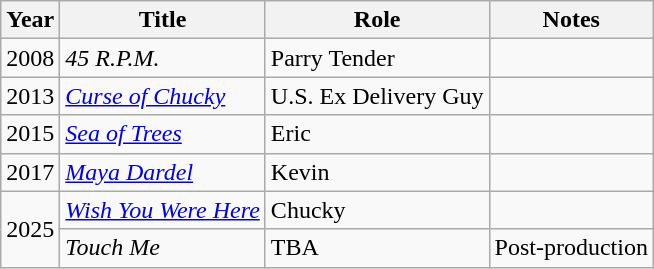<table class="wikitable sortable">
<tr>
<th>Year</th>
<th>Title</th>
<th>Role</th>
<th class="unsortable">Notes</th>
</tr>
<tr>
<td>2008</td>
<td><em>45 R.P.M.</em></td>
<td>Parry Tender</td>
<td></td>
</tr>
<tr>
<td>2013</td>
<td><em><a href='#'>Curse of Chucky</a></em></td>
<td>U.S. Ex Delivery Guy</td>
<td></td>
</tr>
<tr>
<td>2015</td>
<td><em><a href='#'>Sea of Trees</a></em></td>
<td>Eric</td>
<td></td>
</tr>
<tr>
<td>2017</td>
<td><em><a href='#'>Maya Dardel</a></em></td>
<td>Kevin</td>
<td></td>
</tr>
<tr>
<td rowspan="2">2025</td>
<td><em><a href='#'>Wish You Were Here</a></em></td>
<td>Chucky</td>
<td></td>
</tr>
<tr>
<td><em>Touch Me</em></td>
<td>TBA</td>
<td>Post-production</td>
</tr>
</table>
